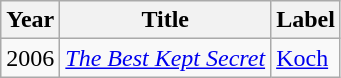<table class="wikitable">
<tr>
<th>Year</th>
<th>Title</th>
<th>Label</th>
</tr>
<tr>
<td style="text-align:center;">2006</td>
<td align="left"><em><a href='#'>The Best Kept Secret</a></em></td>
<td align="left"><a href='#'>Koch</a></td>
</tr>
</table>
